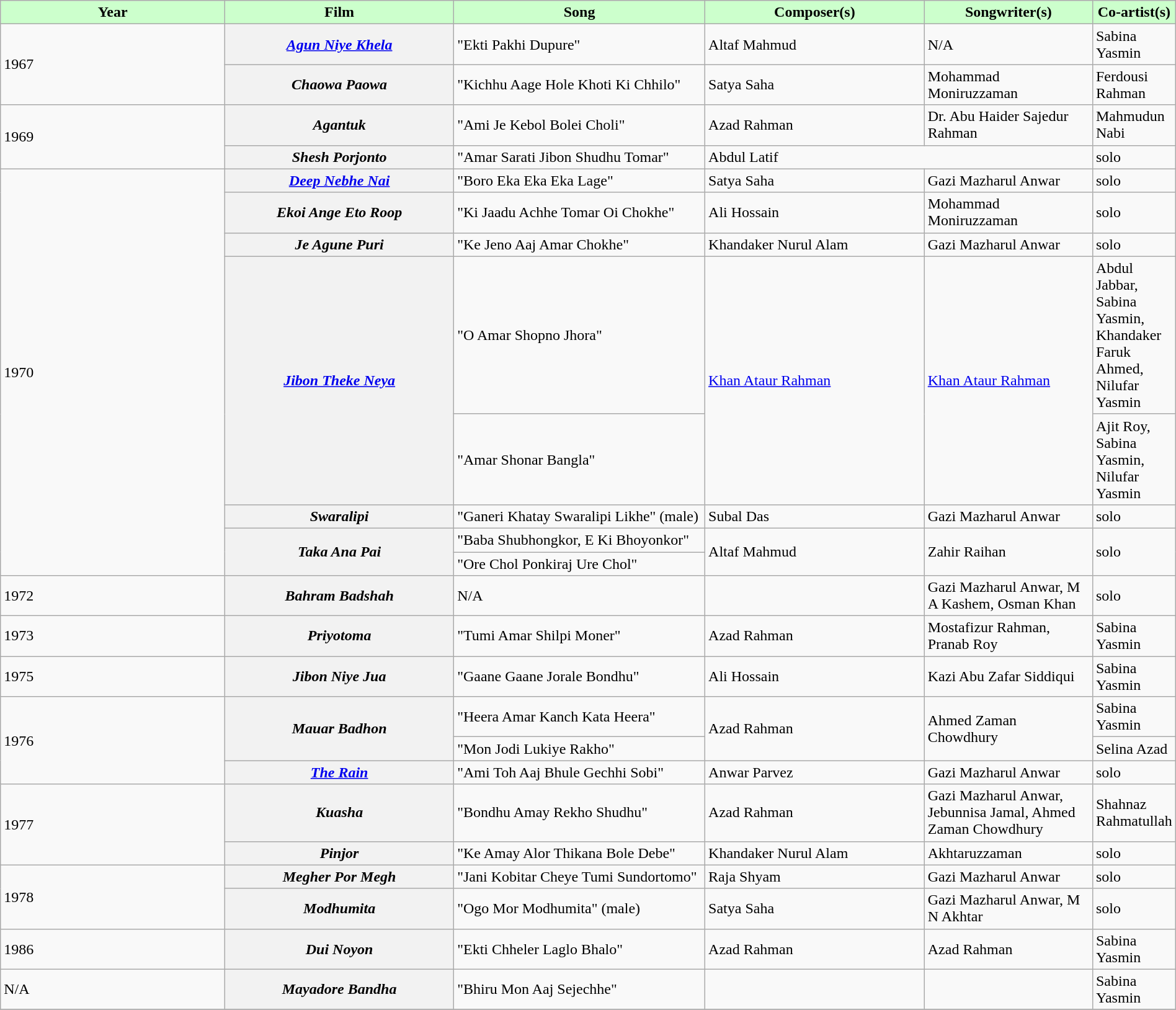<table class="wikitable plainrowheaders" width="100%" "textcolor:#000;">
<tr style="background:#cfc; text-align:center;">
<td scope="col" width=21%><strong>Year</strong></td>
<td scope="col" width=21%><strong>Film</strong></td>
<td scope="col" width=23%><strong>Song</strong></td>
<td scope="col" width=20%><strong>Composer(s)</strong></td>
<td scope="col" width=20%><strong>Songwriter(s)</strong></td>
<td scope="col" width=21%><strong>Co-artist(s)</strong></td>
</tr>
<tr>
<td rowspan=2>1967</td>
<th rowspan=><em><a href='#'>Agun Niye Khela</a></em> </th>
<td>"Ekti Pakhi Dupure"</td>
<td rowspan=>Altaf Mahmud</td>
<td rowspan=>N/A</td>
<td>Sabina Yasmin</td>
</tr>
<tr>
<th><em>Chaowa Paowa</em></th>
<td>"Kichhu Aage Hole Khoti Ki Chhilo"</td>
<td>Satya Saha</td>
<td>Mohammad Moniruzzaman</td>
<td>Ferdousi Rahman</td>
</tr>
<tr>
<td rowspan=2>1969</td>
<th><em>Agantuk</em></th>
<td>"Ami Je Kebol Bolei Choli"</td>
<td>Azad Rahman</td>
<td>Dr. Abu Haider Sajedur Rahman</td>
<td>Mahmudun Nabi</td>
</tr>
<tr>
<th><em>Shesh Porjonto</em></th>
<td>"Amar Sarati Jibon Shudhu Tomar"</td>
<td colspan=2>Abdul Latif</td>
<td>solo</td>
</tr>
<tr>
<td rowspan=8>1970</td>
<th><em><a href='#'>Deep Nebhe Nai</a></em></th>
<td>"Boro Eka Eka Eka Lage"</td>
<td>Satya Saha</td>
<td>Gazi Mazharul Anwar</td>
<td>solo</td>
</tr>
<tr>
<th><em>Ekoi Ange Eto Roop</em></th>
<td>"Ki Jaadu Achhe Tomar Oi Chokhe"</td>
<td>Ali Hossain</td>
<td>Mohammad Moniruzzaman</td>
<td>solo</td>
</tr>
<tr>
<th><em>Je Agune Puri</em></th>
<td>"Ke Jeno Aaj Amar Chokhe"</td>
<td>Khandaker Nurul Alam</td>
<td>Gazi Mazharul Anwar</td>
<td>solo</td>
</tr>
<tr>
<th rowspan=2><em><a href='#'>Jibon Theke Neya</a></em></th>
<td>"O Amar Shopno Jhora"</td>
<td rowspan=2><a href='#'>Khan Ataur Rahman</a></td>
<td rowspan=2><a href='#'>Khan Ataur Rahman</a></td>
<td>Abdul Jabbar, Sabina Yasmin, Khandaker Faruk Ahmed, Nilufar Yasmin</td>
</tr>
<tr>
<td>"Amar Shonar Bangla"</td>
<td>Ajit Roy, Sabina Yasmin, Nilufar Yasmin</td>
</tr>
<tr>
<th><em>Swaralipi</em></th>
<td>"Ganeri Khatay Swaralipi Likhe" (male)</td>
<td>Subal Das</td>
<td>Gazi Mazharul Anwar</td>
<td>solo</td>
</tr>
<tr>
<th rowspan=2><em>Taka Ana Pai</em></th>
<td>"Baba Shubhongkor, E Ki Bhoyonkor"</td>
<td rowspan=2>Altaf Mahmud</td>
<td rowspan=2>Zahir Raihan</td>
<td rowspan=2>solo</td>
</tr>
<tr>
<td>"Ore Chol Ponkiraj Ure Chol"</td>
</tr>
<tr>
<td>1972</td>
<th><em>Bahram Badshah</em></th>
<td>N/A</td>
<td></td>
<td>Gazi Mazharul Anwar, M A Kashem, Osman Khan</td>
<td>solo</td>
</tr>
<tr>
<td>1973</td>
<th><em>Priyotoma</em></th>
<td>"Tumi Amar Shilpi Moner"</td>
<td>Azad Rahman</td>
<td>Mostafizur Rahman, Pranab Roy</td>
<td>Sabina Yasmin</td>
</tr>
<tr>
<td>1975</td>
<th><em>Jibon Niye Jua</em></th>
<td>"Gaane Gaane Jorale Bondhu"</td>
<td>Ali Hossain</td>
<td>Kazi Abu Zafar Siddiqui</td>
<td>Sabina Yasmin</td>
</tr>
<tr>
<td rowspan=3>1976</td>
<th rowspan=2><em>Mauar Badhon</em></th>
<td>"Heera Amar Kanch Kata Heera"</td>
<td rowspan=2>Azad Rahman</td>
<td rowspan=2>Ahmed Zaman Chowdhury</td>
<td>Sabina Yasmin</td>
</tr>
<tr>
<td>"Mon Jodi Lukiye Rakho"</td>
<td>Selina Azad</td>
</tr>
<tr>
<th><em><a href='#'>The Rain</a></em></th>
<td>"Ami Toh Aaj Bhule Gechhi Sobi"</td>
<td>Anwar Parvez</td>
<td>Gazi Mazharul Anwar</td>
<td>solo</td>
</tr>
<tr>
<td rowspan=2>1977</td>
<th><em>Kuasha</em></th>
<td>"Bondhu Amay Rekho Shudhu"</td>
<td>Azad Rahman</td>
<td>Gazi Mazharul Anwar, Jebunnisa Jamal, Ahmed Zaman Chowdhury</td>
<td>Shahnaz Rahmatullah</td>
</tr>
<tr>
<th><em>Pinjor</em></th>
<td>"Ke Amay Alor Thikana Bole Debe"</td>
<td>Khandaker Nurul Alam</td>
<td>Akhtaruzzaman</td>
<td>solo</td>
</tr>
<tr>
<td rowspan=2>1978</td>
<th><em>Megher Por Megh</em></th>
<td>"Jani Kobitar Cheye Tumi Sundortomo"</td>
<td>Raja Shyam</td>
<td>Gazi Mazharul Anwar</td>
<td>solo</td>
</tr>
<tr>
<th><em>Modhumita</em></th>
<td>"Ogo Mor Modhumita" (male)</td>
<td>Satya Saha</td>
<td>Gazi Mazharul Anwar, M N Akhtar</td>
<td>solo</td>
</tr>
<tr>
<td>1986</td>
<th><em>Dui Noyon</em></th>
<td>"Ekti Chheler Laglo Bhalo"</td>
<td>Azad Rahman</td>
<td>Azad Rahman</td>
<td>Sabina Yasmin</td>
</tr>
<tr>
<td>N/A</td>
<th><em>Mayadore Bandha</em></th>
<td>"Bhiru Mon Aaj Sejechhe"</td>
<td></td>
<td></td>
<td>Sabina Yasmin</td>
</tr>
<tr>
</tr>
</table>
